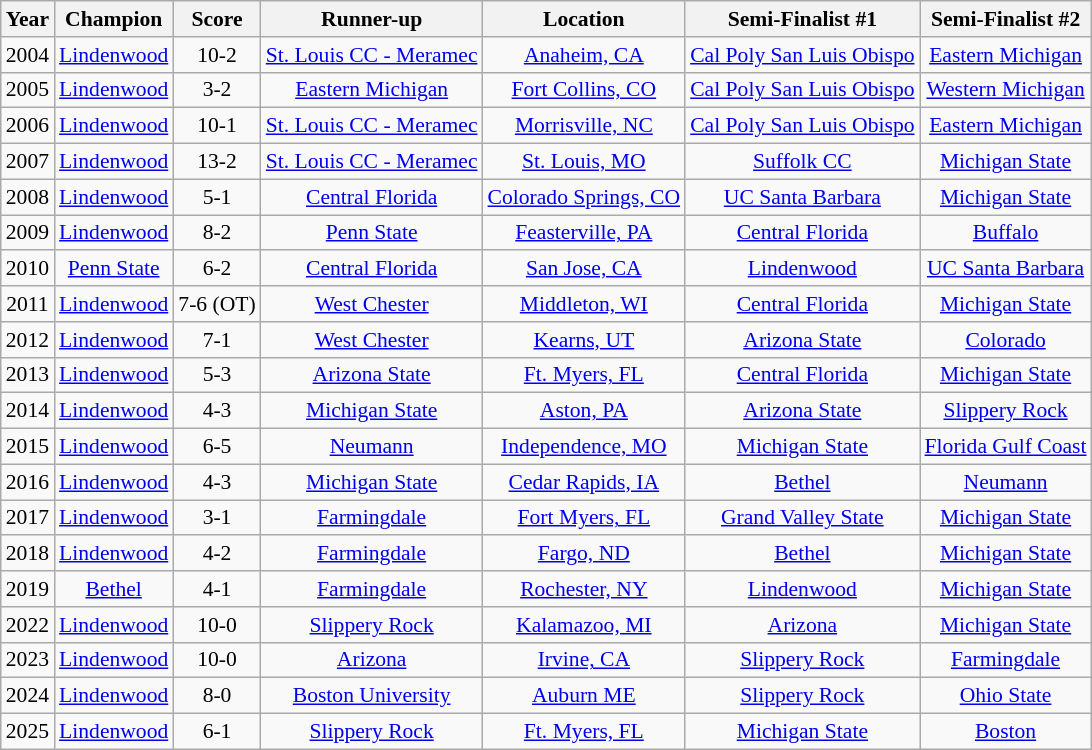<table class="wikitable" style="text-align:center; font-size:90%">
<tr>
<th>Year</th>
<th>Champion</th>
<th>Score</th>
<th>Runner-up</th>
<th>Location</th>
<th>Semi-Finalist #1</th>
<th>Semi-Finalist #2</th>
</tr>
<tr>
<td>2004</td>
<td><a href='#'>Lindenwood</a></td>
<td>10-2</td>
<td><a href='#'>St. Louis CC - Meramec</a></td>
<td><a href='#'>Anaheim, CA</a></td>
<td><a href='#'>Cal Poly San Luis Obispo</a></td>
<td><a href='#'>Eastern Michigan</a></td>
</tr>
<tr>
<td>2005</td>
<td><a href='#'>Lindenwood</a></td>
<td>3-2</td>
<td><a href='#'>Eastern Michigan</a></td>
<td><a href='#'>Fort Collins, CO</a></td>
<td><a href='#'>Cal Poly San Luis Obispo</a></td>
<td><a href='#'>Western Michigan</a></td>
</tr>
<tr>
<td>2006</td>
<td><a href='#'>Lindenwood</a></td>
<td>10-1</td>
<td><a href='#'>St. Louis CC - Meramec</a></td>
<td><a href='#'>Morrisville, NC</a></td>
<td><a href='#'>Cal Poly San Luis Obispo</a></td>
<td><a href='#'>Eastern Michigan</a></td>
</tr>
<tr>
<td>2007</td>
<td><a href='#'>Lindenwood</a></td>
<td>13-2</td>
<td><a href='#'>St. Louis CC - Meramec</a></td>
<td><a href='#'>St. Louis, MO</a></td>
<td><a href='#'>Suffolk CC</a></td>
<td><a href='#'>Michigan State</a></td>
</tr>
<tr>
<td>2008</td>
<td><a href='#'>Lindenwood</a></td>
<td>5-1</td>
<td><a href='#'>Central Florida</a></td>
<td><a href='#'>Colorado Springs, CO</a></td>
<td><a href='#'>UC Santa Barbara</a></td>
<td><a href='#'>Michigan State</a></td>
</tr>
<tr>
<td>2009</td>
<td><a href='#'>Lindenwood</a></td>
<td>8-2</td>
<td><a href='#'>Penn State</a></td>
<td><a href='#'>Feasterville, PA</a></td>
<td><a href='#'>Central Florida</a></td>
<td><a href='#'>Buffalo</a></td>
</tr>
<tr>
<td>2010</td>
<td><a href='#'>Penn State</a></td>
<td>6-2</td>
<td><a href='#'>Central Florida</a></td>
<td><a href='#'>San Jose, CA</a></td>
<td><a href='#'>Lindenwood</a></td>
<td><a href='#'>UC Santa Barbara</a></td>
</tr>
<tr>
<td>2011</td>
<td><a href='#'>Lindenwood</a></td>
<td>7-6 (OT)</td>
<td><a href='#'>West Chester</a></td>
<td><a href='#'>Middleton, WI</a></td>
<td><a href='#'>Central Florida</a></td>
<td><a href='#'>Michigan State</a></td>
</tr>
<tr>
<td>2012</td>
<td><a href='#'>Lindenwood</a></td>
<td>7-1</td>
<td><a href='#'>West Chester</a></td>
<td><a href='#'>Kearns, UT</a></td>
<td><a href='#'>Arizona State</a></td>
<td><a href='#'>Colorado</a></td>
</tr>
<tr>
<td>2013</td>
<td><a href='#'>Lindenwood</a></td>
<td>5-3</td>
<td><a href='#'>Arizona State</a></td>
<td><a href='#'>Ft. Myers, FL</a></td>
<td><a href='#'>Central Florida</a></td>
<td><a href='#'>Michigan State</a></td>
</tr>
<tr>
<td>2014</td>
<td><a href='#'>Lindenwood</a></td>
<td>4-3</td>
<td><a href='#'>Michigan State</a></td>
<td><a href='#'>Aston, PA</a></td>
<td><a href='#'>Arizona State</a></td>
<td><a href='#'>Slippery Rock</a></td>
</tr>
<tr>
<td>2015</td>
<td><a href='#'>Lindenwood</a></td>
<td>6-5</td>
<td><a href='#'>Neumann</a></td>
<td><a href='#'>Independence, MO</a></td>
<td><a href='#'>Michigan State</a></td>
<td><a href='#'>Florida Gulf Coast</a></td>
</tr>
<tr>
<td>2016</td>
<td><a href='#'>Lindenwood</a></td>
<td>4-3</td>
<td><a href='#'>Michigan State</a></td>
<td><a href='#'>Cedar Rapids, IA</a></td>
<td><a href='#'>Bethel</a></td>
<td><a href='#'>Neumann</a></td>
</tr>
<tr>
<td>2017</td>
<td><a href='#'>Lindenwood</a></td>
<td>3-1</td>
<td><a href='#'>Farmingdale</a></td>
<td><a href='#'>Fort Myers, FL</a></td>
<td><a href='#'>Grand Valley State</a></td>
<td><a href='#'>Michigan State</a></td>
</tr>
<tr>
<td>2018</td>
<td><a href='#'>Lindenwood</a></td>
<td>4-2</td>
<td><a href='#'>Farmingdale</a></td>
<td><a href='#'>Fargo, ND</a></td>
<td><a href='#'>Bethel</a></td>
<td><a href='#'>Michigan State</a></td>
</tr>
<tr>
<td>2019</td>
<td><a href='#'>Bethel</a></td>
<td>4-1</td>
<td><a href='#'>Farmingdale</a></td>
<td><a href='#'>Rochester, NY</a></td>
<td><a href='#'>Lindenwood</a></td>
<td><a href='#'>Michigan State</a></td>
</tr>
<tr>
<td>2022</td>
<td><a href='#'>Lindenwood</a></td>
<td>10-0</td>
<td><a href='#'>Slippery Rock</a></td>
<td><a href='#'>Kalamazoo, MI</a></td>
<td><a href='#'>Arizona</a></td>
<td><a href='#'>Michigan State</a></td>
</tr>
<tr>
<td>2023</td>
<td><a href='#'>Lindenwood</a></td>
<td>10-0</td>
<td><a href='#'>Arizona</a></td>
<td><a href='#'>Irvine, CA</a></td>
<td><a href='#'>Slippery Rock</a></td>
<td><a href='#'>Farmingdale</a></td>
</tr>
<tr>
<td>2024</td>
<td><a href='#'>Lindenwood</a></td>
<td>8-0</td>
<td><a href='#'>Boston University</a></td>
<td><a href='#'>Auburn ME</a></td>
<td><a href='#'>Slippery Rock</a></td>
<td><a href='#'>Ohio State</a></td>
</tr>
<tr>
<td>2025</td>
<td><a href='#'>Lindenwood</a></td>
<td>6-1</td>
<td><a href='#'>Slippery Rock</a></td>
<td><a href='#'>Ft. Myers, FL</a></td>
<td><a href='#'>Michigan State</a></td>
<td><a href='#'>Boston</a></td>
</tr>
</table>
